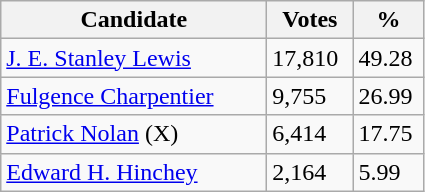<table class="wikitable">
<tr>
<th style="width: 170px">Candidate</th>
<th style="width: 50px">Votes</th>
<th style="width: 40px">%</th>
</tr>
<tr>
<td><a href='#'>J. E. Stanley Lewis</a></td>
<td>17,810</td>
<td>49.28</td>
</tr>
<tr>
<td><a href='#'>Fulgence Charpentier</a></td>
<td>9,755</td>
<td>26.99</td>
</tr>
<tr>
<td><a href='#'>Patrick Nolan</a> (X)</td>
<td>6,414</td>
<td>17.75</td>
</tr>
<tr>
<td><a href='#'>Edward H. Hinchey</a></td>
<td>2,164</td>
<td>5.99</td>
</tr>
</table>
